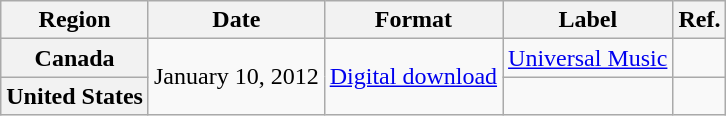<table class="wikitable plainrowheaders">
<tr>
<th scope="col">Region</th>
<th scope="col">Date</th>
<th scope="col">Format</th>
<th scope="col">Label</th>
<th scope="col">Ref.</th>
</tr>
<tr>
<th scope="row">Canada</th>
<td rowspan="2">January 10, 2012</td>
<td rowspan="2"><a href='#'>Digital download</a></td>
<td><a href='#'>Universal Music</a></td>
<td align="center"></td>
</tr>
<tr>
<th scope="row">United States</th>
<td></td>
<td align="center"></td>
</tr>
</table>
